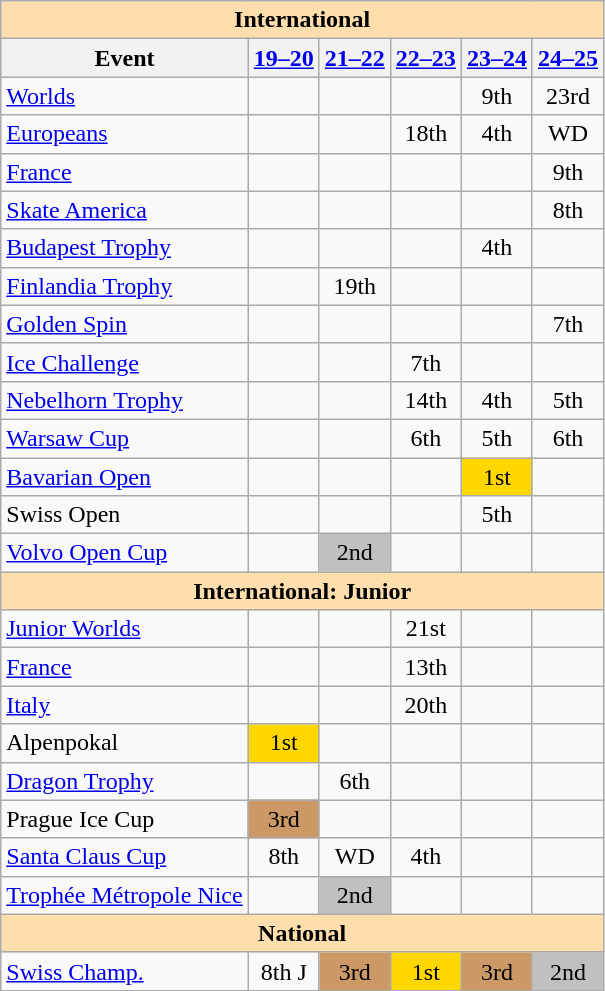<table class="wikitable" style="text-align:center">
<tr>
<th colspan="6" style="background:#ffdead; text-align:center;">International</th>
</tr>
<tr>
<th>Event</th>
<th><a href='#'>19–20</a></th>
<th><a href='#'>21–22</a></th>
<th><a href='#'>22–23</a></th>
<th><a href='#'>23–24</a></th>
<th><a href='#'>24–25</a></th>
</tr>
<tr>
<td align=left><a href='#'>Worlds</a></td>
<td></td>
<td></td>
<td></td>
<td>9th</td>
<td>23rd</td>
</tr>
<tr>
<td align=left><a href='#'>Europeans</a></td>
<td></td>
<td></td>
<td>18th</td>
<td>4th</td>
<td>WD</td>
</tr>
<tr>
<td align=left> <a href='#'>France</a></td>
<td></td>
<td></td>
<td></td>
<td></td>
<td>9th</td>
</tr>
<tr>
<td align=left> <a href='#'>Skate America</a></td>
<td></td>
<td></td>
<td></td>
<td></td>
<td>8th</td>
</tr>
<tr>
<td align=left> <a href='#'>Budapest Trophy</a></td>
<td></td>
<td></td>
<td></td>
<td>4th</td>
<td></td>
</tr>
<tr>
<td align=left> <a href='#'>Finlandia Trophy</a></td>
<td></td>
<td>19th</td>
<td></td>
<td></td>
<td></td>
</tr>
<tr>
<td align=left> <a href='#'>Golden Spin</a></td>
<td></td>
<td></td>
<td></td>
<td></td>
<td>7th</td>
</tr>
<tr>
<td align=left> <a href='#'>Ice Challenge</a></td>
<td></td>
<td></td>
<td>7th</td>
<td></td>
<td></td>
</tr>
<tr>
<td align=left> <a href='#'>Nebelhorn Trophy</a></td>
<td></td>
<td></td>
<td>14th</td>
<td>4th</td>
<td>5th</td>
</tr>
<tr>
<td align=left> <a href='#'>Warsaw Cup</a></td>
<td></td>
<td></td>
<td>6th</td>
<td>5th</td>
<td>6th</td>
</tr>
<tr>
<td align=left><a href='#'>Bavarian Open</a></td>
<td></td>
<td></td>
<td></td>
<td bgcolor=gold>1st</td>
<td></td>
</tr>
<tr>
<td align=left>Swiss Open</td>
<td></td>
<td></td>
<td></td>
<td>5th</td>
<td></td>
</tr>
<tr>
<td align=left><a href='#'>Volvo Open Cup</a></td>
<td></td>
<td bgcolor="silver">2nd</td>
<td></td>
<td></td>
<td></td>
</tr>
<tr>
<th colspan="6" style="background:#ffdead; text-align:center;">International: Junior</th>
</tr>
<tr>
<td align=left><a href='#'>Junior Worlds</a></td>
<td></td>
<td></td>
<td>21st</td>
<td></td>
<td></td>
</tr>
<tr>
<td align=left> <a href='#'>France</a></td>
<td></td>
<td></td>
<td>13th</td>
<td></td>
<td></td>
</tr>
<tr>
<td align=left> <a href='#'>Italy</a></td>
<td></td>
<td></td>
<td>20th</td>
<td></td>
<td></td>
</tr>
<tr>
<td align=left>Alpenpokal</td>
<td bgcolor=gold>1st</td>
<td></td>
<td></td>
<td></td>
<td></td>
</tr>
<tr>
<td align=left><a href='#'>Dragon Trophy</a></td>
<td></td>
<td>6th</td>
<td></td>
<td></td>
<td></td>
</tr>
<tr>
<td align=left>Prague Ice Cup</td>
<td bgcolor=cc9966>3rd</td>
<td></td>
<td></td>
<td></td>
<td></td>
</tr>
<tr>
<td align=left><a href='#'>Santa Claus Cup</a></td>
<td>8th</td>
<td>WD</td>
<td>4th</td>
<td></td>
<td></td>
</tr>
<tr>
<td align=left><a href='#'>Trophée Métropole Nice</a></td>
<td></td>
<td bgcolor="silver">2nd</td>
<td></td>
<td></td>
<td></td>
</tr>
<tr>
<th colspan="6" style="background:#ffdead; text-align:center;">National</th>
</tr>
<tr>
<td align=left><a href='#'>Swiss Champ.</a></td>
<td>8th J</td>
<td bgcolor="cc9966">3rd</td>
<td bgcolor=gold>1st</td>
<td bgcolor=cc9966>3rd</td>
<td bgcolor=silver>2nd</td>
</tr>
</table>
